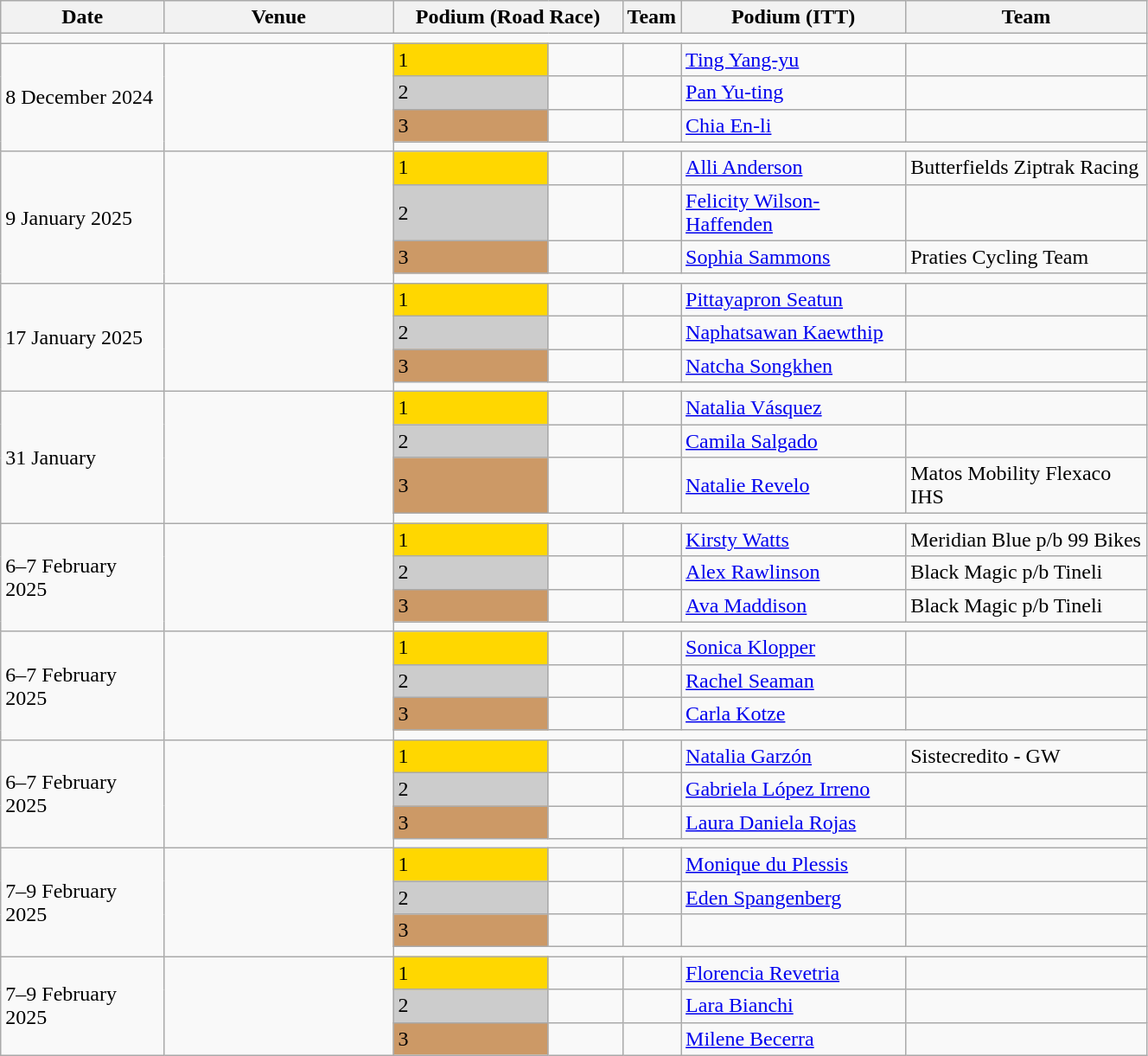<table class="wikitable" width=70%>
<tr>
<th>Date</th>
<th width=20%>Venue</th>
<th colspan=2 width=20%>Podium (Road Race)</th>
<th colspan= width=20%>Team</th>
<th colspan= width=20%>Podium (ITT)</th>
<th colspan= width=20%>Team</th>
</tr>
<tr>
<td colspan=7></td>
</tr>
<tr>
<td rowspan=4>8 December 2024</td>
<td rowspan=4><br></td>
<td bgcolor=FFD700>1</td>
<td></td>
<td></td>
<td><a href='#'>Ting Yang-yu</a></td>
<td></td>
</tr>
<tr>
<td bgcolor=CCCCCC>2</td>
<td></td>
<td></td>
<td><a href='#'>Pan Yu-ting</a></td>
<td></td>
</tr>
<tr>
<td bgcolor=CC9966>3</td>
<td></td>
<td></td>
<td><a href='#'>Chia En-li</a></td>
<td></td>
</tr>
<tr>
<td colspan=7></td>
</tr>
<tr>
<td rowspan=4>9 January 2025</td>
<td rowspan=4><br></td>
<td bgcolor=FFD700>1</td>
<td></td>
<td></td>
<td><a href='#'>Alli Anderson</a></td>
<td>Butterfields Ziptrak Racing</td>
</tr>
<tr>
<td bgcolor=CCCCCC>2</td>
<td></td>
<td></td>
<td><a href='#'>Felicity Wilson-Haffenden</a></td>
<td></td>
</tr>
<tr>
<td bgcolor=CC9966>3</td>
<td></td>
<td></td>
<td><a href='#'>Sophia Sammons</a></td>
<td>Praties Cycling Team</td>
</tr>
<tr>
<td colspan=7></td>
</tr>
<tr>
<td rowspan=4>17 January 2025</td>
<td rowspan=4><br></td>
<td bgcolor=FFD700>1</td>
<td></td>
<td></td>
<td><a href='#'>Pittayapron Seatun</a></td>
<td></td>
</tr>
<tr>
<td bgcolor=CCCCCC>2</td>
<td></td>
<td></td>
<td><a href='#'>Naphatsawan Kaewthip</a></td>
<td></td>
</tr>
<tr>
<td bgcolor=CC9966>3</td>
<td></td>
<td></td>
<td><a href='#'>Natcha Songkhen</a></td>
<td></td>
</tr>
<tr>
<td colspan=7></td>
</tr>
<tr>
<td rowspan=4>31 January</td>
<td rowspan=4><br></td>
<td bgcolor=FFD700>1</td>
<td></td>
<td></td>
<td><a href='#'>Natalia Vásquez</a></td>
<td></td>
</tr>
<tr>
<td bgcolor=CCCCCC>2</td>
<td></td>
<td></td>
<td><a href='#'>Camila Salgado</a></td>
<td></td>
</tr>
<tr>
<td bgcolor=CC9966>3</td>
<td></td>
<td></td>
<td><a href='#'>Natalie Revelo</a></td>
<td>Matos Mobility Flexaco IHS</td>
</tr>
<tr>
<td colspan=7></td>
</tr>
<tr>
<td rowspan=4>6–7 February 2025</td>
<td rowspan=4><br></td>
<td bgcolor=FFD700>1</td>
<td></td>
<td></td>
<td><a href='#'>Kirsty Watts</a></td>
<td>Meridian Blue p/b 99 Bikes</td>
</tr>
<tr>
<td bgcolor=CCCCCC>2</td>
<td></td>
<td></td>
<td><a href='#'>Alex Rawlinson</a></td>
<td>Black Magic p/b Tineli</td>
</tr>
<tr>
<td bgcolor=CC9966>3</td>
<td></td>
<td></td>
<td><a href='#'>Ava Maddison</a></td>
<td>Black Magic p/b Tineli</td>
</tr>
<tr>
<td colspan=7></td>
</tr>
<tr>
<td rowspan=4>6–7 February 2025</td>
<td rowspan=4><br></td>
<td bgcolor=FFD700>1</td>
<td></td>
<td></td>
<td><a href='#'>Sonica Klopper</a></td>
<td></td>
</tr>
<tr>
<td bgcolor=CCCCCC>2</td>
<td></td>
<td></td>
<td><a href='#'>Rachel Seaman</a></td>
<td></td>
</tr>
<tr>
<td bgcolor=CC9966>3</td>
<td></td>
<td></td>
<td><a href='#'>Carla Kotze</a></td>
<td></td>
</tr>
<tr>
<td colspan=7></td>
</tr>
<tr>
<td rowspan=4>6–7 February 2025</td>
<td rowspan=4><br></td>
<td bgcolor=FFD700>1</td>
<td></td>
<td></td>
<td><a href='#'>Natalia Garzón</a></td>
<td>Sistecredito - GW</td>
</tr>
<tr>
<td bgcolor=CCCCCC>2</td>
<td></td>
<td></td>
<td><a href='#'>Gabriela López Irreno</a></td>
<td></td>
</tr>
<tr>
<td bgcolor=CC9966>3</td>
<td></td>
<td></td>
<td><a href='#'>Laura Daniela Rojas</a></td>
<td></td>
</tr>
<tr>
<td colspan=7></td>
</tr>
<tr>
<td rowspan=4>7–9 February 2025</td>
<td rowspan=4><br></td>
<td bgcolor=FFD700>1</td>
<td></td>
<td></td>
<td><a href='#'>Monique du Plessis</a></td>
<td></td>
</tr>
<tr>
<td bgcolor=CCCCCC>2</td>
<td></td>
<td></td>
<td><a href='#'>Eden Spangenberg</a></td>
<td></td>
</tr>
<tr>
<td bgcolor=CC9966>3</td>
<td></td>
<td></td>
<td></td>
<td></td>
</tr>
<tr>
<td colspan=7></td>
</tr>
<tr>
<td rowspan=4>7–9 February 2025</td>
<td rowspan=4><br></td>
<td bgcolor=FFD700>1</td>
<td></td>
<td></td>
<td><a href='#'>Florencia Revetria</a></td>
<td></td>
</tr>
<tr>
<td bgcolor=CCCCCC>2</td>
<td></td>
<td></td>
<td><a href='#'>Lara Bianchi</a></td>
<td></td>
</tr>
<tr>
<td bgcolor=CC9966>3</td>
<td></td>
<td></td>
<td><a href='#'>Milene Becerra</a></td>
<td></td>
</tr>
</table>
